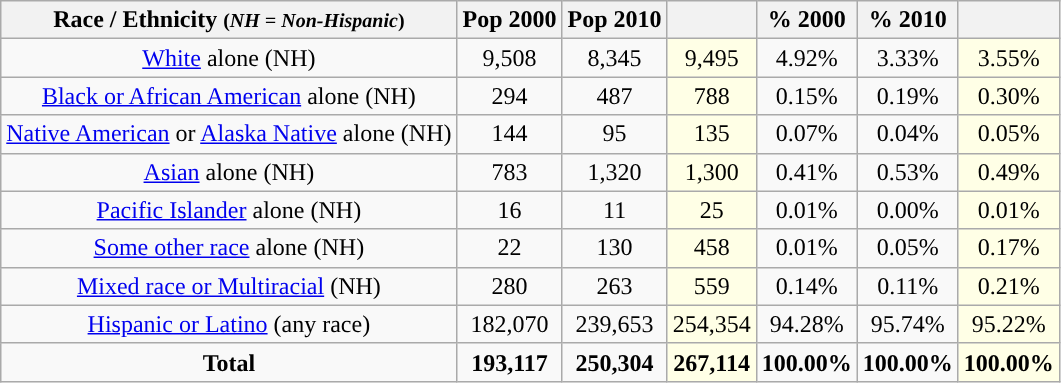<table class="wikitable" style="text-align:center;">
<tr>
<th>Race / Ethnicity <small>(<em>NH = Non-Hispanic</em>)</small></th>
<th>Pop 2000</th>
<th>Pop 2010</th>
<th></th>
<th>% 2000</th>
<th>% 2010</th>
<th></th>
</tr>
<tr>
<td><a href='#'>White</a> alone (NH)</td>
<td>9,508</td>
<td>8,345</td>
<td style='background: #ffffe6;'>9,495</td>
<td>4.92%</td>
<td>3.33%</td>
<td style='background: #ffffe6;'>3.55%</td>
</tr>
<tr>
<td><a href='#'>Black or African American</a> alone (NH)</td>
<td>294</td>
<td>487</td>
<td style='background: #ffffe6;'>788</td>
<td>0.15%</td>
<td>0.19%</td>
<td style='background: #ffffe6;'>0.30%</td>
</tr>
<tr>
<td><a href='#'>Native American</a> or <a href='#'>Alaska Native</a> alone (NH)</td>
<td>144</td>
<td>95</td>
<td style='background: #ffffe6;'>135</td>
<td>0.07%</td>
<td>0.04%</td>
<td style='background: #ffffe6;'>0.05%</td>
</tr>
<tr>
<td><a href='#'>Asian</a> alone (NH)</td>
<td>783</td>
<td>1,320</td>
<td style='background: #ffffe6;'>1,300</td>
<td>0.41%</td>
<td>0.53%</td>
<td style='background: #ffffe6;'>0.49%</td>
</tr>
<tr>
<td><a href='#'>Pacific Islander</a> alone (NH)</td>
<td>16</td>
<td>11</td>
<td style='background: #ffffe6;'>25</td>
<td>0.01%</td>
<td>0.00%</td>
<td style='background: #ffffe6;'>0.01%</td>
</tr>
<tr>
<td><a href='#'>Some other race</a> alone (NH)</td>
<td>22</td>
<td>130</td>
<td style='background: #ffffe6;'>458</td>
<td>0.01%</td>
<td>0.05%</td>
<td style='background: #ffffe6;'>0.17%</td>
</tr>
<tr>
<td><a href='#'>Mixed race or Multiracial</a> (NH)</td>
<td>280</td>
<td>263</td>
<td style='background: #ffffe6;'>559</td>
<td>0.14%</td>
<td>0.11%</td>
<td style='background: #ffffe6;'>0.21%</td>
</tr>
<tr>
<td><a href='#'>Hispanic or Latino</a> (any race)</td>
<td>182,070</td>
<td>239,653</td>
<td style='background: #ffffe6;'>254,354</td>
<td>94.28%</td>
<td>95.74%</td>
<td style='background: #ffffe6;'>95.22%</td>
</tr>
<tr>
<td><strong>Total</strong></td>
<td><strong>193,117</strong></td>
<td><strong>250,304</strong></td>
<td style='background: #ffffe6;'><strong>267,114</strong></td>
<td><strong>100.00%</strong></td>
<td><strong>100.00%</strong></td>
<td style='background: #ffffe6;'><strong>100.00%</strong></td>
</tr>
</table>
